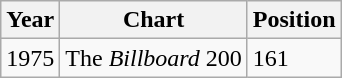<table class="wikitable">
<tr>
<th align="left">Year</th>
<th align="left">Chart</th>
<th align="left">Position</th>
</tr>
<tr>
<td align="left">1975</td>
<td align="left">The <em>Billboard</em> 200</td>
<td align="left">161</td>
</tr>
</table>
